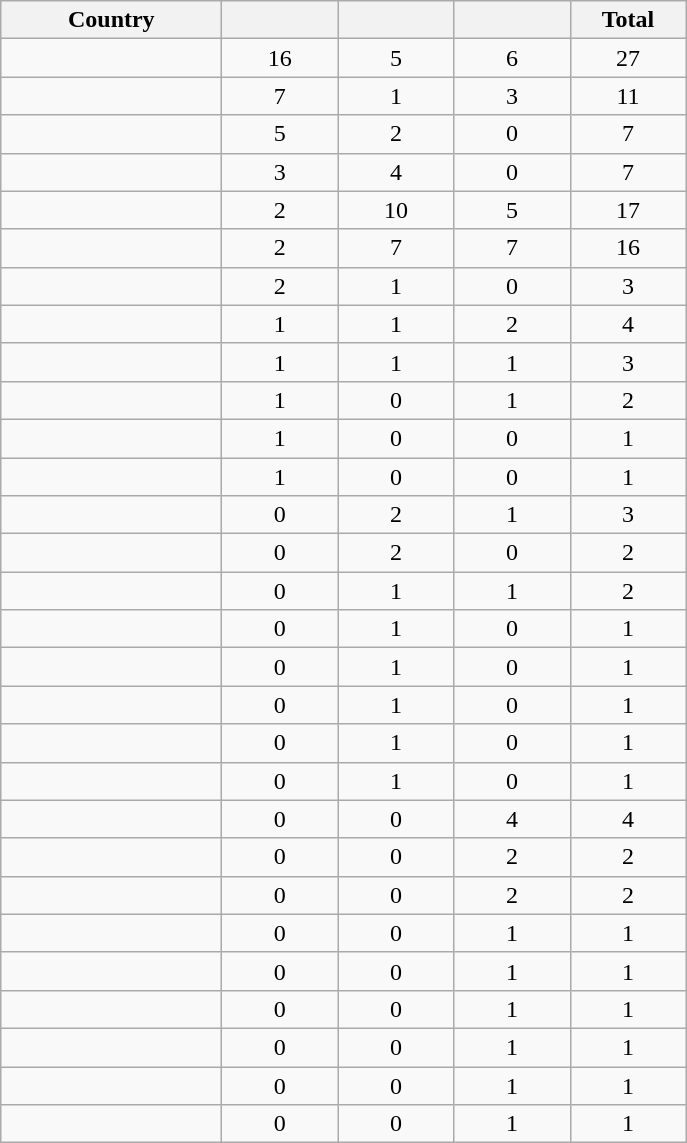<table class="wikitable sortable" style="text-align:center;">
<tr>
<th width=140px>Country</th>
<th width=70px></th>
<th width=70px></th>
<th width=70px></th>
<th width=70px>Total</th>
</tr>
<tr>
<td align=left></td>
<td>16</td>
<td>5</td>
<td>6</td>
<td>27</td>
</tr>
<tr>
<td align=left></td>
<td>7</td>
<td>1</td>
<td>3</td>
<td>11</td>
</tr>
<tr>
<td align=left></td>
<td>5</td>
<td>2</td>
<td>0</td>
<td>7</td>
</tr>
<tr>
<td align=left></td>
<td>3</td>
<td>4</td>
<td>0</td>
<td>7</td>
</tr>
<tr>
<td align=left></td>
<td>2</td>
<td>10</td>
<td>5</td>
<td>17</td>
</tr>
<tr>
<td align=left></td>
<td>2</td>
<td>7</td>
<td>7</td>
<td>16</td>
</tr>
<tr>
<td align=left></td>
<td>2</td>
<td>1</td>
<td>0</td>
<td>3</td>
</tr>
<tr>
<td align=left></td>
<td>1</td>
<td>1</td>
<td>2</td>
<td>4</td>
</tr>
<tr>
<td align=left></td>
<td>1</td>
<td>1</td>
<td>1</td>
<td>3</td>
</tr>
<tr>
<td align=left></td>
<td>1</td>
<td>0</td>
<td>1</td>
<td>2</td>
</tr>
<tr>
<td align=left></td>
<td>1</td>
<td>0</td>
<td>0</td>
<td>1</td>
</tr>
<tr>
<td align=left></td>
<td>1</td>
<td>0</td>
<td>0</td>
<td>1</td>
</tr>
<tr>
<td align=left></td>
<td>0</td>
<td>2</td>
<td>1</td>
<td>3</td>
</tr>
<tr>
<td align=left></td>
<td>0</td>
<td>2</td>
<td>0</td>
<td>2</td>
</tr>
<tr>
<td align=left></td>
<td>0</td>
<td>1</td>
<td>1</td>
<td>2</td>
</tr>
<tr>
<td align=left></td>
<td>0</td>
<td>1</td>
<td>0</td>
<td>1</td>
</tr>
<tr>
<td align=left></td>
<td>0</td>
<td>1</td>
<td>0</td>
<td>1</td>
</tr>
<tr>
<td align=left></td>
<td>0</td>
<td>1</td>
<td>0</td>
<td>1</td>
</tr>
<tr>
<td align=left></td>
<td>0</td>
<td>1</td>
<td>0</td>
<td>1</td>
</tr>
<tr>
<td align=left></td>
<td>0</td>
<td>1</td>
<td>0</td>
<td>1</td>
</tr>
<tr>
<td align=left></td>
<td>0</td>
<td>0</td>
<td>4</td>
<td>4</td>
</tr>
<tr>
<td align=left></td>
<td>0</td>
<td>0</td>
<td>2</td>
<td>2</td>
</tr>
<tr>
<td align=left></td>
<td>0</td>
<td>0</td>
<td>2</td>
<td>2</td>
</tr>
<tr>
<td align=left></td>
<td>0</td>
<td>0</td>
<td>1</td>
<td>1</td>
</tr>
<tr>
<td align=left></td>
<td>0</td>
<td>0</td>
<td>1</td>
<td>1</td>
</tr>
<tr>
<td align=left></td>
<td>0</td>
<td>0</td>
<td>1</td>
<td>1</td>
</tr>
<tr>
<td align=left></td>
<td>0</td>
<td>0</td>
<td>1</td>
<td>1</td>
</tr>
<tr>
<td align=left></td>
<td>0</td>
<td>0</td>
<td>1</td>
<td>1</td>
</tr>
<tr>
<td align=left></td>
<td>0</td>
<td>0</td>
<td>1</td>
<td>1</td>
</tr>
</table>
